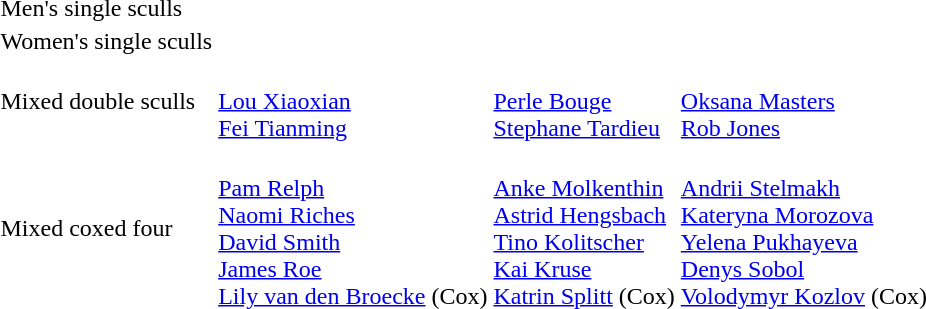<table>
<tr>
<td>Men's single sculls<br></td>
<td></td>
<td></td>
<td></td>
</tr>
<tr>
<td>Women's single sculls<br></td>
<td></td>
<td></td>
<td></td>
</tr>
<tr>
<td>Mixed double sculls<br></td>
<td><br><a href='#'>Lou Xiaoxian</a><br><a href='#'>Fei Tianming</a></td>
<td><br><a href='#'>Perle Bouge</a><br><a href='#'>Stephane Tardieu</a></td>
<td><br><a href='#'>Oksana Masters</a><br><a href='#'>Rob Jones</a></td>
</tr>
<tr>
<td>Mixed coxed four<br></td>
<td><br><a href='#'>Pam Relph</a><br><a href='#'>Naomi Riches</a><br><a href='#'>David Smith</a><br><a href='#'>James Roe</a><br><a href='#'>Lily van den Broecke</a> (Cox)</td>
<td><br><a href='#'>Anke Molkenthin</a><br><a href='#'>Astrid Hengsbach</a><br><a href='#'>Tino Kolitscher</a><br><a href='#'>Kai Kruse</a><br><a href='#'>Katrin Splitt</a> (Cox)</td>
<td><br><a href='#'>Andrii Stelmakh</a><br><a href='#'>Kateryna Morozova</a><br><a href='#'>Yelena Pukhayeva</a><br><a href='#'>Denys Sobol</a><br><a href='#'>Volodymyr Kozlov</a> (Cox)</td>
</tr>
</table>
